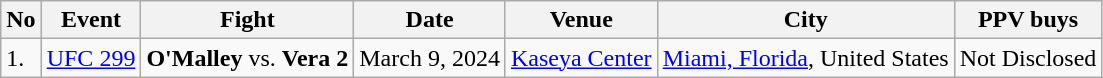<table class="wikitable">
<tr>
<th>No</th>
<th>Event</th>
<th>Fight</th>
<th>Date</th>
<th>Venue</th>
<th>City</th>
<th>PPV buys</th>
</tr>
<tr>
<td>1.</td>
<td><a href='#'>UFC 299</a></td>
<td><strong>O'Malley</strong> vs. <strong>Vera 2</strong></td>
<td>March 9, 2024</td>
<td><a href='#'>Kaseya Center</a></td>
<td><a href='#'>Miami, Florida</a>, United States</td>
<td>Not Disclosed</td>
</tr>
</table>
